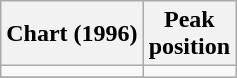<table class="wikitable sortable plainrowheaders">
<tr>
<th>Chart (1996)</th>
<th>Peak<br>position</th>
</tr>
<tr>
<td></td>
</tr>
<tr>
</tr>
</table>
